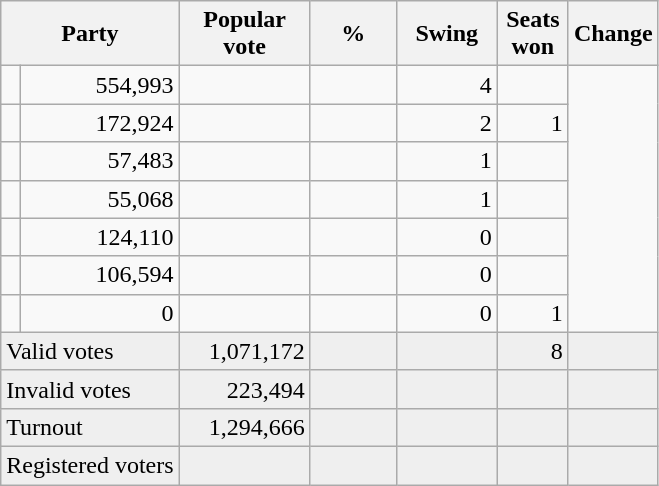<table class=wikitable style="text-align:right">
<tr>
<th colspan=2>Party</th>
<th width=80px>Popular vote</th>
<th width=50px>%</th>
<th width=60px>Swing</th>
<th width=40px>Seats<br>won</th>
<th width=45px>Change</th>
</tr>
<tr>
<td></td>
<td>554,993</td>
<td></td>
<td></td>
<td>4</td>
<td></td>
</tr>
<tr>
<td></td>
<td>172,924</td>
<td></td>
<td></td>
<td>2</td>
<td> 1</td>
</tr>
<tr>
<td></td>
<td>57,483</td>
<td></td>
<td></td>
<td>1</td>
<td></td>
</tr>
<tr>
<td></td>
<td>55,068</td>
<td></td>
<td></td>
<td>1</td>
<td></td>
</tr>
<tr>
<td></td>
<td>124,110</td>
<td></td>
<td></td>
<td>0</td>
<td></td>
</tr>
<tr>
<td></td>
<td>106,594</td>
<td></td>
<td></td>
<td>0</td>
<td></td>
</tr>
<tr>
<td></td>
<td>0</td>
<td></td>
<td></td>
<td>0</td>
<td> 1</td>
</tr>
<tr bgcolor=#efefef>
<td align=left colspan=2>Valid votes</td>
<td>1,071,172</td>
<td></td>
<td></td>
<td>8</td>
<td></td>
</tr>
<tr bgcolor=#efefef>
<td align=left colspan=2>Invalid votes</td>
<td>223,494</td>
<td></td>
<td></td>
<td></td>
<td></td>
</tr>
<tr bgcolor=#efefef>
<td align=left colspan=2>Turnout</td>
<td>1,294,666</td>
<td></td>
<td></td>
<td></td>
<td></td>
</tr>
<tr bgcolor=#efefef>
<td align=left colspan=2>Registered voters</td>
<td></td>
<td></td>
<td></td>
<td></td>
<td></td>
</tr>
</table>
